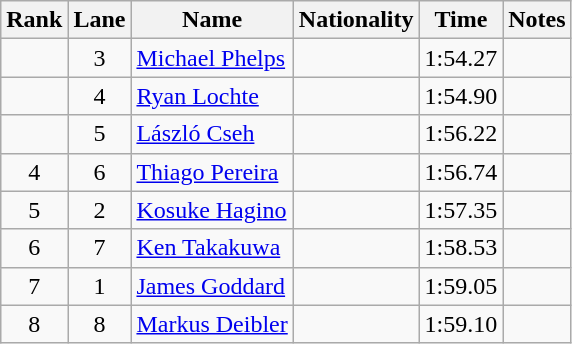<table class="wikitable sortable" style="text-align:center">
<tr>
<th>Rank</th>
<th>Lane</th>
<th>Name</th>
<th>Nationality</th>
<th>Time</th>
<th>Notes</th>
</tr>
<tr>
<td></td>
<td>3</td>
<td align=left><a href='#'>Michael Phelps</a></td>
<td align=left></td>
<td>1:54.27</td>
<td></td>
</tr>
<tr>
<td></td>
<td>4</td>
<td align=left><a href='#'>Ryan Lochte</a></td>
<td align=left></td>
<td>1:54.90</td>
<td></td>
</tr>
<tr>
<td></td>
<td>5</td>
<td align=left><a href='#'>László Cseh</a></td>
<td align=left></td>
<td>1:56.22</td>
<td></td>
</tr>
<tr>
<td>4</td>
<td>6</td>
<td align=left><a href='#'>Thiago Pereira</a></td>
<td align=left></td>
<td>1:56.74</td>
<td></td>
</tr>
<tr>
<td>5</td>
<td>2</td>
<td align=left><a href='#'>Kosuke Hagino</a></td>
<td align=left></td>
<td>1:57.35</td>
<td></td>
</tr>
<tr>
<td>6</td>
<td>7</td>
<td align=left><a href='#'>Ken Takakuwa</a></td>
<td align=left></td>
<td>1:58.53</td>
<td></td>
</tr>
<tr>
<td>7</td>
<td>1</td>
<td align=left><a href='#'>James Goddard</a></td>
<td align=left></td>
<td>1:59.05</td>
<td></td>
</tr>
<tr>
<td>8</td>
<td>8</td>
<td align=left><a href='#'>Markus Deibler</a></td>
<td align=left></td>
<td>1:59.10</td>
<td></td>
</tr>
</table>
